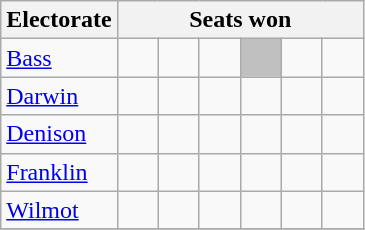<table class="wikitable">
<tr>
<th>Electorate</th>
<th colspan=7>Seats won</th>
</tr>
<tr>
<td><a href='#'>Bass</a></td>
<td width=20 > </td>
<td width=20 > </td>
<td width=20 > </td>
<td width=20 bgcolor="#C0C0C0"> </td>
<td width=20 > </td>
<td width=20 > </td>
</tr>
<tr>
<td><a href='#'>Darwin</a></td>
<td> </td>
<td> </td>
<td> </td>
<td> </td>
<td> </td>
<td> </td>
</tr>
<tr>
<td><a href='#'>Denison</a></td>
<td> </td>
<td> </td>
<td> </td>
<td> </td>
<td> </td>
<td> </td>
</tr>
<tr>
<td><a href='#'>Franklin</a></td>
<td> </td>
<td> </td>
<td> </td>
<td> </td>
<td> </td>
<td> </td>
</tr>
<tr>
<td><a href='#'>Wilmot</a></td>
<td> </td>
<td> </td>
<td> </td>
<td> </td>
<td> </td>
<td> </td>
</tr>
<tr>
</tr>
</table>
